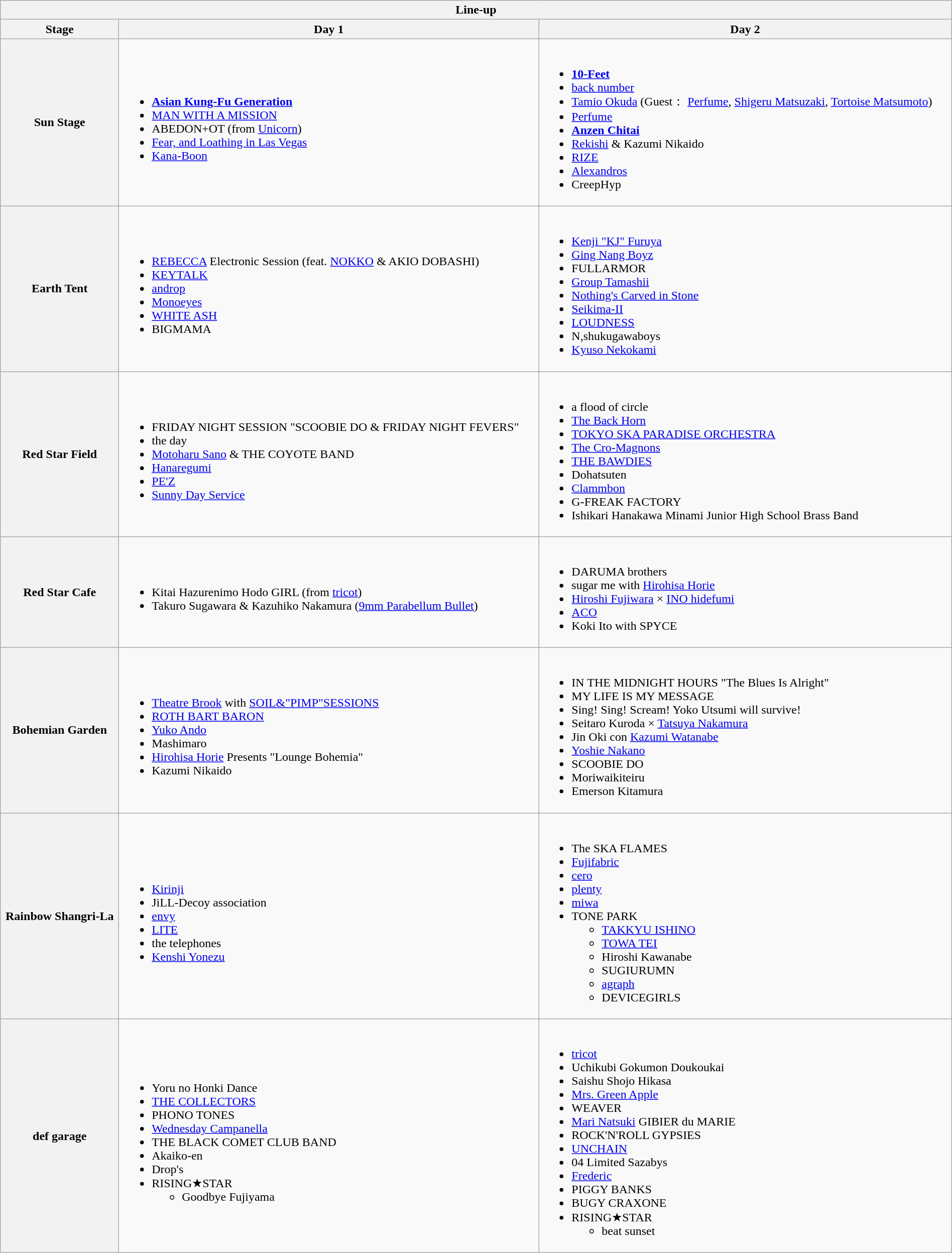<table class="wikitable collapsible collapsed" style="clear:none; margin:0 auto; padding:0 auto;width:100%">
<tr>
<th colspan="3">Line-up</th>
</tr>
<tr>
<th>Stage</th>
<th>Day 1</th>
<th>Day 2</th>
</tr>
<tr>
<th>Sun Stage</th>
<td><br><ul><li><strong><a href='#'>Asian Kung-Fu Generation</a></strong></li><li><a href='#'>MAN WITH A MISSION</a></li><li>ABEDON+OT (from <a href='#'>Unicorn</a>)</li><li><a href='#'>Fear, and Loathing in Las Vegas</a></li><li><a href='#'>Kana-Boon</a></li></ul></td>
<td><br><ul><li><strong><a href='#'>10-Feet</a></strong></li><li><a href='#'>back number</a></li><li><a href='#'>Tamio Okuda</a> (Guest： <a href='#'>Perfume</a>, <a href='#'>Shigeru Matsuzaki</a>, <a href='#'>Tortoise Matsumoto</a>)</li><li><a href='#'>Perfume</a></li><li><strong><a href='#'>Anzen Chitai</a></strong></li><li><a href='#'>Rekishi</a> & Kazumi Nikaido</li><li><a href='#'>RIZE</a></li><li><a href='#'>Alexandros</a></li><li>CreepHyp</li></ul></td>
</tr>
<tr>
<th>Earth Tent</th>
<td><br><ul><li><a href='#'>REBECCA</a> Electronic Session (feat. <a href='#'>NOKKO</a> & AKIO DOBASHI)</li><li><a href='#'>KEYTALK</a></li><li><a href='#'>androp</a></li><li><a href='#'>Monoeyes</a></li><li><a href='#'>WHITE ASH</a></li><li>BIGMAMA</li></ul></td>
<td><br><ul><li><a href='#'>Kenji "KJ" Furuya</a></li><li><a href='#'>Ging Nang Boyz</a></li><li>FULLARMOR</li><li><a href='#'>Group Tamashii</a></li><li><a href='#'>Nothing's Carved in Stone</a></li><li><a href='#'>Seikima-II</a></li><li><a href='#'>LOUDNESS</a></li><li>N,shukugawaboys</li><li><a href='#'>Kyuso Nekokami</a></li></ul></td>
</tr>
<tr>
<th>Red Star Field</th>
<td><br><ul><li>FRIDAY NIGHT SESSION "SCOOBIE DO & FRIDAY NIGHT FEVERS"</li><li>the day</li><li><a href='#'>Motoharu Sano</a> & THE COYOTE BAND</li><li><a href='#'>Hanaregumi</a></li><li><a href='#'>PE'Z</a></li><li><a href='#'>Sunny Day Service</a></li></ul></td>
<td><br><ul><li>a flood of circle</li><li><a href='#'>The Back Horn</a></li><li><a href='#'>TOKYO SKA PARADISE ORCHESTRA</a></li><li><a href='#'>The Cro-Magnons</a></li><li><a href='#'>THE BAWDIES</a></li><li>Dohatsuten</li><li><a href='#'>Clammbon</a></li><li>G-FREAK FACTORY</li><li>Ishikari Hanakawa Minami Junior High School Brass Band</li></ul></td>
</tr>
<tr>
<th>Red Star Cafe</th>
<td><br><ul><li>Kitai Hazurenimo Hodo GIRL (from <a href='#'>tricot</a>)</li><li>Takuro Sugawara & Kazuhiko Nakamura (<a href='#'>9mm Parabellum Bullet</a>)</li></ul></td>
<td><br><ul><li>DARUMA brothers</li><li>sugar me with <a href='#'>Hirohisa Horie</a></li><li><a href='#'>Hiroshi Fujiwara</a> × <a href='#'>INO hidefumi</a></li><li><a href='#'>ACO</a></li><li>Koki Ito with SPYCE</li></ul></td>
</tr>
<tr>
<th>Bohemian Garden</th>
<td><br><ul><li><a href='#'>Theatre Brook</a> with <a href='#'>SOIL&"PIMP"SESSIONS</a></li><li><a href='#'>ROTH BART BARON</a></li><li><a href='#'>Yuko Ando</a></li><li>Mashimaro</li><li><a href='#'>Hirohisa Horie</a> Presents "Lounge Bohemia"</li><li>Kazumi Nikaido</li></ul></td>
<td><br><ul><li>IN THE MIDNIGHT HOURS "The Blues Is Alright"</li><li>MY LIFE IS MY MESSAGE</li><li>Sing! Sing! Scream! Yoko Utsumi will survive!</li><li>Seitaro Kuroda × <a href='#'>Tatsuya Nakamura</a></li><li>Jin Oki con <a href='#'>Kazumi Watanabe</a></li><li><a href='#'>Yoshie Nakano</a></li><li>SCOOBIE DO</li><li>Moriwaikiteiru</li><li>Emerson Kitamura</li></ul></td>
</tr>
<tr>
<th>Rainbow Shangri-La</th>
<td><br><ul><li><a href='#'>Kirinji</a></li><li>JiLL-Decoy association</li><li><a href='#'>envy</a></li><li><a href='#'>LITE</a></li><li>the telephones</li><li><a href='#'>Kenshi Yonezu</a></li></ul></td>
<td><br><ul><li>The SKA FLAMES</li><li><a href='#'>Fujifabric</a></li><li><a href='#'>cero</a></li><li><a href='#'>plenty</a></li><li><a href='#'>miwa</a></li><li>TONE PARK<ul><li><a href='#'>TAKKYU ISHINO</a></li><li><a href='#'>TOWA TEI</a></li><li>Hiroshi Kawanabe</li><li>SUGIURUMN</li><li><a href='#'>agraph</a></li><li>DEVICEGIRLS</li></ul></li></ul></td>
</tr>
<tr>
<th>def garage</th>
<td><br><ul><li>Yoru no Honki Dance</li><li><a href='#'>THE COLLECTORS</a></li><li>PHONO TONES</li><li><a href='#'>Wednesday Campanella</a></li><li>THE BLACK COMET CLUB BAND</li><li>Akaiko-en</li><li>Drop's</li><li>RISING★STAR<ul><li>Goodbye Fujiyama</li></ul></li></ul></td>
<td><br><ul><li><a href='#'>tricot</a></li><li>Uchikubi Gokumon Doukoukai</li><li>Saishu Shojo Hikasa</li><li><a href='#'>Mrs. Green Apple</a></li><li>WEAVER</li><li><a href='#'>Mari Natsuki</a> GIBIER du MARIE</li><li>ROCK'N'ROLL GYPSIES</li><li><a href='#'>UNCHAIN</a></li><li>04 Limited Sazabys</li><li><a href='#'>Frederic</a></li><li>PIGGY BANKS</li><li>BUGY CRAXONE</li><li>RISING★STAR<ul><li>beat sunset</li></ul></li></ul></td>
</tr>
</table>
